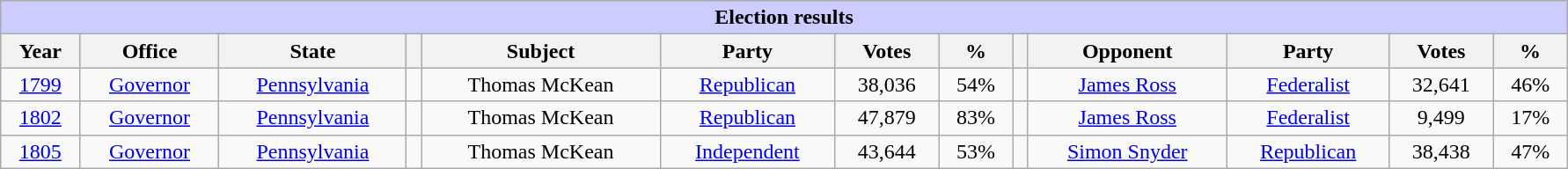<table class="wikitable"  style="text-align:center; width:94%; margin:auto;">
<tr style="background:#ccc;">
<th colspan="13" style="background:#ccf;">Election results</th>
</tr>
<tr>
<th>Year</th>
<th>Office</th>
<th>State</th>
<th></th>
<th>Subject</th>
<th>Party</th>
<th>Votes</th>
<th>%</th>
<th></th>
<th>Opponent</th>
<th>Party</th>
<th>Votes</th>
<th>%</th>
</tr>
<tr>
<td><a href='#'>1799</a></td>
<td><a href='#'>Governor</a></td>
<td><a href='#'>Pennsylvania</a></td>
<td></td>
<td>Thomas McKean</td>
<td><a href='#'>Republican</a></td>
<td>38,036</td>
<td>54%</td>
<td></td>
<td><a href='#'>James Ross</a></td>
<td><a href='#'>Federalist</a></td>
<td>32,641</td>
<td>46%</td>
</tr>
<tr>
<td><a href='#'>1802</a></td>
<td><a href='#'>Governor</a></td>
<td><a href='#'>Pennsylvania</a></td>
<td></td>
<td>Thomas McKean</td>
<td><a href='#'>Republican</a></td>
<td>47,879</td>
<td>83%</td>
<td></td>
<td><a href='#'>James Ross</a></td>
<td><a href='#'>Federalist</a></td>
<td>9,499</td>
<td>17%</td>
</tr>
<tr>
<td><a href='#'>1805</a></td>
<td><a href='#'>Governor</a></td>
<td><a href='#'>Pennsylvania</a></td>
<td></td>
<td>Thomas McKean</td>
<td><a href='#'>Independent</a></td>
<td>43,644</td>
<td>53%</td>
<td></td>
<td><a href='#'>Simon Snyder</a></td>
<td><a href='#'>Republican</a></td>
<td>38,438</td>
<td>47%</td>
</tr>
</table>
